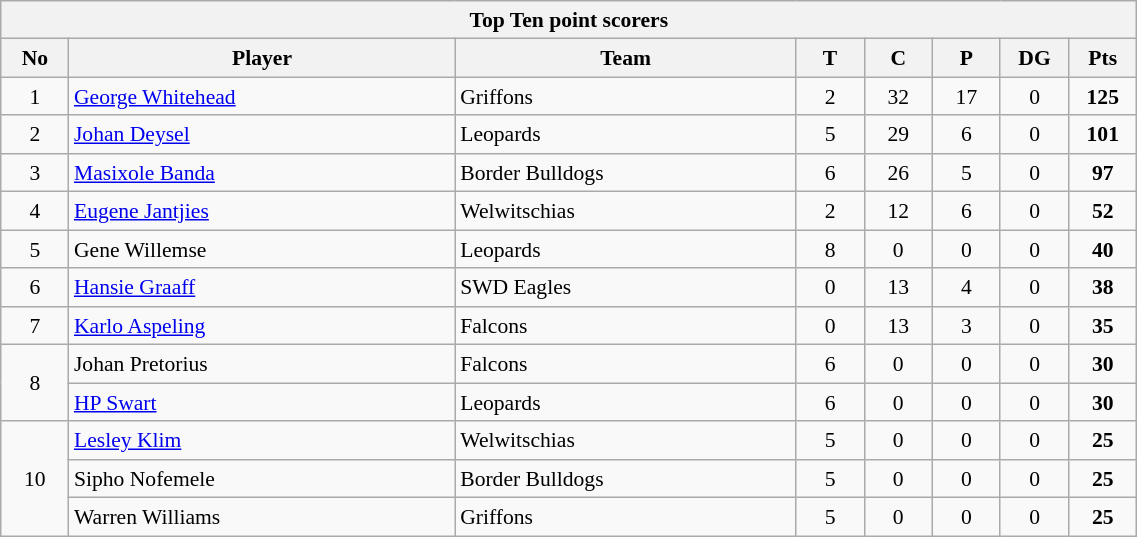<table class="wikitable sortable" style="text-align:center; line-height:130%; font-size:90%; width:60%;">
<tr>
<th colspan="100%">Top Ten point scorers</th>
</tr>
<tr>
<th style="width:6%;">No</th>
<th style="width:34%;">Player</th>
<th style="width:30%;">Team</th>
<th style="width:6%;">T</th>
<th style="width:6%;">C</th>
<th style="width:6%;">P</th>
<th style="width:6%;">DG</th>
<th style="width:6%;">Pts<br></th>
</tr>
<tr>
<td>1</td>
<td style="text-align:left;"><a href='#'>George Whitehead</a></td>
<td style="text-align:left;">Griffons</td>
<td>2</td>
<td>32</td>
<td>17</td>
<td>0</td>
<td><strong>125</strong></td>
</tr>
<tr>
<td>2</td>
<td style="text-align:left;"><a href='#'>Johan Deysel</a></td>
<td style="text-align:left;">Leopards</td>
<td>5</td>
<td>29</td>
<td>6</td>
<td>0</td>
<td><strong>101</strong></td>
</tr>
<tr>
<td>3</td>
<td style="text-align:left;"><a href='#'>Masixole Banda</a></td>
<td style="text-align:left;">Border Bulldogs</td>
<td>6</td>
<td>26</td>
<td>5</td>
<td>0</td>
<td><strong>97</strong></td>
</tr>
<tr>
<td>4</td>
<td style="text-align:left;"><a href='#'>Eugene Jantjies</a></td>
<td style="text-align:left;">Welwitschias</td>
<td>2</td>
<td>12</td>
<td>6</td>
<td>0</td>
<td><strong>52</strong></td>
</tr>
<tr>
<td>5</td>
<td style="text-align:left;">Gene Willemse</td>
<td style="text-align:left;">Leopards</td>
<td>8</td>
<td>0</td>
<td>0</td>
<td>0</td>
<td><strong>40</strong></td>
</tr>
<tr>
<td>6</td>
<td style="text-align:left;"><a href='#'>Hansie Graaff</a></td>
<td style="text-align:left;">SWD Eagles</td>
<td>0</td>
<td>13</td>
<td>4</td>
<td>0</td>
<td><strong>38</strong></td>
</tr>
<tr>
<td>7</td>
<td style="text-align:left;"><a href='#'>Karlo Aspeling</a></td>
<td style="text-align:left;">Falcons</td>
<td>0</td>
<td>13</td>
<td>3</td>
<td>0</td>
<td><strong>35</strong></td>
</tr>
<tr>
<td rowspan=2>8</td>
<td style="text-align:left;">Johan Pretorius</td>
<td style="text-align:left;">Falcons</td>
<td>6</td>
<td>0</td>
<td>0</td>
<td>0</td>
<td><strong>30</strong></td>
</tr>
<tr>
<td style="text-align:left;"><a href='#'>HP Swart</a></td>
<td style="text-align:left;">Leopards</td>
<td>6</td>
<td>0</td>
<td>0</td>
<td>0</td>
<td><strong>30</strong></td>
</tr>
<tr>
<td rowspan=3>10</td>
<td style="text-align:left;"><a href='#'>Lesley Klim</a></td>
<td style="text-align:left;">Welwitschias</td>
<td>5</td>
<td>0</td>
<td>0</td>
<td>0</td>
<td><strong>25</strong></td>
</tr>
<tr>
<td style="text-align:left;">Sipho Nofemele</td>
<td style="text-align:left;">Border Bulldogs</td>
<td>5</td>
<td>0</td>
<td>0</td>
<td>0</td>
<td><strong>25</strong></td>
</tr>
<tr>
<td style="text-align:left;">Warren Williams</td>
<td style="text-align:left;">Griffons</td>
<td>5</td>
<td>0</td>
<td>0</td>
<td>0</td>
<td><strong>25</strong></td>
</tr>
</table>
